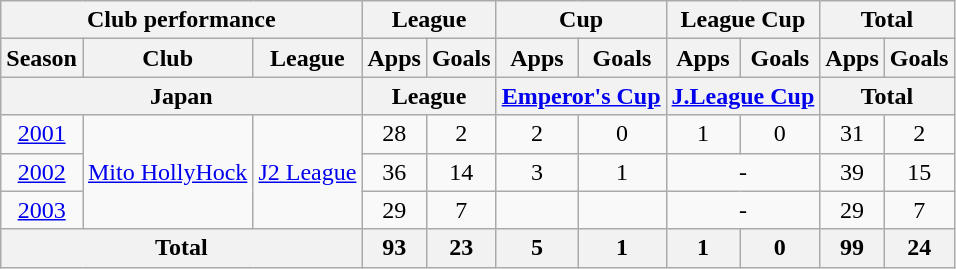<table class="wikitable" style="text-align:center;">
<tr>
<th colspan=3>Club performance</th>
<th colspan=2>League</th>
<th colspan=2>Cup</th>
<th colspan=2>League Cup</th>
<th colspan=2>Total</th>
</tr>
<tr>
<th>Season</th>
<th>Club</th>
<th>League</th>
<th>Apps</th>
<th>Goals</th>
<th>Apps</th>
<th>Goals</th>
<th>Apps</th>
<th>Goals</th>
<th>Apps</th>
<th>Goals</th>
</tr>
<tr>
<th colspan=3>Japan</th>
<th colspan=2>League</th>
<th colspan=2><a href='#'>Emperor's Cup</a></th>
<th colspan=2><a href='#'>J.League Cup</a></th>
<th colspan=2>Total</th>
</tr>
<tr>
<td><a href='#'>2001</a></td>
<td rowspan="3"><a href='#'>Mito HollyHock</a></td>
<td rowspan="3"><a href='#'>J2 League</a></td>
<td>28</td>
<td>2</td>
<td>2</td>
<td>0</td>
<td>1</td>
<td>0</td>
<td>31</td>
<td>2</td>
</tr>
<tr>
<td><a href='#'>2002</a></td>
<td>36</td>
<td>14</td>
<td>3</td>
<td>1</td>
<td colspan="2">-</td>
<td>39</td>
<td>15</td>
</tr>
<tr>
<td><a href='#'>2003</a></td>
<td>29</td>
<td>7</td>
<td></td>
<td></td>
<td colspan="2">-</td>
<td>29</td>
<td>7</td>
</tr>
<tr>
<th colspan=3>Total</th>
<th>93</th>
<th>23</th>
<th>5</th>
<th>1</th>
<th>1</th>
<th>0</th>
<th>99</th>
<th>24</th>
</tr>
</table>
